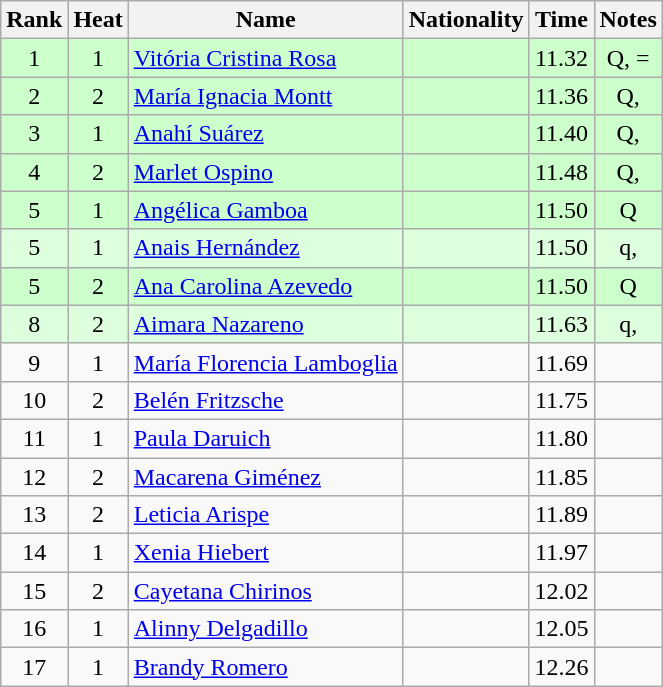<table class="wikitable sortable" style="text-align:center">
<tr>
<th>Rank</th>
<th>Heat</th>
<th>Name</th>
<th>Nationality</th>
<th>Time</th>
<th>Notes</th>
</tr>
<tr bgcolor=ccffcc>
<td>1</td>
<td>1</td>
<td align=left><a href='#'>Vitória Cristina Rosa</a></td>
<td align=left></td>
<td>11.32</td>
<td>Q, =</td>
</tr>
<tr bgcolor=ccffcc>
<td>2</td>
<td>2</td>
<td align=left><a href='#'>María Ignacia Montt</a></td>
<td align=left></td>
<td>11.36</td>
<td>Q, </td>
</tr>
<tr bgcolor=ccffcc>
<td>3</td>
<td>1</td>
<td align=left><a href='#'>Anahí Suárez</a></td>
<td align=left></td>
<td>11.40</td>
<td>Q, </td>
</tr>
<tr bgcolor=ccffcc>
<td>4</td>
<td>2</td>
<td align=left><a href='#'>Marlet Ospino</a></td>
<td align=left></td>
<td>11.48</td>
<td>Q, </td>
</tr>
<tr bgcolor=ccffcc>
<td>5</td>
<td>1</td>
<td align=left><a href='#'>Angélica Gamboa</a></td>
<td align=left></td>
<td>11.50</td>
<td>Q</td>
</tr>
<tr bgcolor=ddffdd>
<td>5</td>
<td>1</td>
<td align=left><a href='#'>Anais Hernández</a></td>
<td align=left></td>
<td>11.50</td>
<td>q, </td>
</tr>
<tr bgcolor=ccffcc>
<td>5</td>
<td>2</td>
<td align=left><a href='#'>Ana Carolina Azevedo</a></td>
<td align=left></td>
<td>11.50</td>
<td>Q</td>
</tr>
<tr bgcolor=ddffdd>
<td>8</td>
<td>2</td>
<td align=left><a href='#'>Aimara Nazareno</a></td>
<td align=left></td>
<td>11.63</td>
<td>q, </td>
</tr>
<tr>
<td>9</td>
<td>1</td>
<td align=left><a href='#'>María Florencia Lamboglia</a></td>
<td align=left></td>
<td>11.69</td>
<td></td>
</tr>
<tr>
<td>10</td>
<td>2</td>
<td align=left><a href='#'>Belén Fritzsche</a></td>
<td align=left></td>
<td>11.75</td>
<td></td>
</tr>
<tr>
<td>11</td>
<td>1</td>
<td align=left><a href='#'>Paula Daruich</a></td>
<td align=left></td>
<td>11.80</td>
<td></td>
</tr>
<tr>
<td>12</td>
<td>2</td>
<td align=left><a href='#'>Macarena Giménez</a></td>
<td align=left></td>
<td>11.85</td>
<td></td>
</tr>
<tr>
<td>13</td>
<td>2</td>
<td align=left><a href='#'>Leticia Arispe</a></td>
<td align=left></td>
<td>11.89</td>
<td></td>
</tr>
<tr>
<td>14</td>
<td>1</td>
<td align=left><a href='#'>Xenia Hiebert</a></td>
<td align=left></td>
<td>11.97</td>
<td></td>
</tr>
<tr>
<td>15</td>
<td>2</td>
<td align=left><a href='#'>Cayetana Chirinos</a></td>
<td align=left></td>
<td>12.02</td>
<td></td>
</tr>
<tr>
<td>16</td>
<td>1</td>
<td align=left><a href='#'>Alinny Delgadillo</a></td>
<td align=left></td>
<td>12.05</td>
<td></td>
</tr>
<tr>
<td>17</td>
<td>1</td>
<td align=left><a href='#'>Brandy Romero</a></td>
<td align=left></td>
<td>12.26</td>
<td></td>
</tr>
</table>
